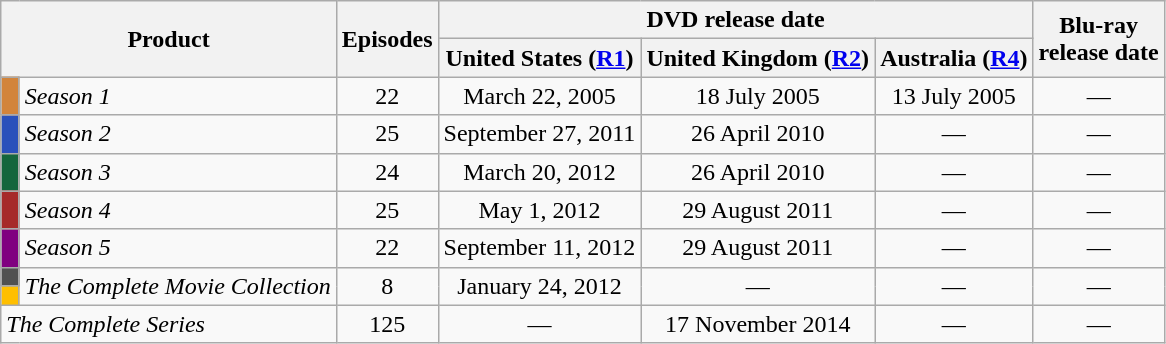<table class="wikitable" style="text-align:center;">
<tr>
<th colspan="2" rowspan="2">Product</th>
<th rowspan="2">Episodes</th>
<th colspan="3">DVD release date</th>
<th rowspan="2">Blu-ray<br>release date</th>
</tr>
<tr>
<th>United States (<a href='#'>R1</a>)</th>
<th>United Kingdom (<a href='#'>R2</a>)</th>
<th>Australia (<a href='#'>R4</a>)</th>
</tr>
<tr>
<td style="width:5px; background:#D2843B"></td>
<td align="left"><em>Season 1</em></td>
<td>22</td>
<td>March 22, 2005</td>
<td>18 July 2005</td>
<td>13 July 2005</td>
<td>—</td>
</tr>
<tr>
<td bgcolor="2950BB"></td>
<td align="left"><em>Season 2</em></td>
<td>25</td>
<td>September 27, 2011</td>
<td>26 April 2010</td>
<td>—</td>
<td>—</td>
</tr>
<tr>
<td bgcolor="14663D"></td>
<td align="left"><em>Season 3</em></td>
<td>24</td>
<td>March 20, 2012</td>
<td>26 April 2010</td>
<td>—</td>
<td>—</td>
</tr>
<tr>
<td bgcolor="A62A2A"></td>
<td align="left"><em>Season 4</em></td>
<td>25</td>
<td>May 1, 2012</td>
<td>29 August 2011</td>
<td>—</td>
<td>—</td>
</tr>
<tr>
<td bgcolor="800080"></td>
<td align="left"><em>Season 5</em></td>
<td>22</td>
<td>September 11, 2012</td>
<td>29 August 2011</td>
<td>—</td>
<td>—</td>
</tr>
<tr>
<td bgcolor="515151"></td>
<td align="left" rowspan=2><em>The Complete Movie Collection</em></td>
<td rowspan=2>8</td>
<td rowspan=2>January 24, 2012</td>
<td rowspan=2>—</td>
<td rowspan=2>—</td>
<td rowspan=2>—</td>
</tr>
<tr>
<td bgcolor="FFBF00"></td>
</tr>
<tr>
<td align="left" colspan=2><em>The Complete Series</em></td>
<td>125</td>
<td>—</td>
<td>17 November 2014</td>
<td>—</td>
<td>—</td>
</tr>
</table>
